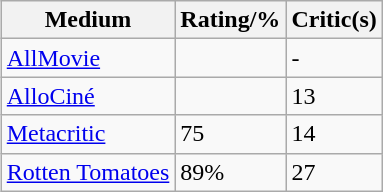<table class="wikitable" style="float:right; text-align:left">
<tr>
<th>Medium</th>
<th>Rating/%</th>
<th>Critic(s)</th>
</tr>
<tr>
<td><a href='#'>AllMovie</a></td>
<td></td>
<td>-</td>
</tr>
<tr>
<td><a href='#'>AlloCiné</a></td>
<td></td>
<td>13</td>
</tr>
<tr>
<td><a href='#'>Metacritic</a></td>
<td>75</td>
<td>14</td>
</tr>
<tr>
<td><a href='#'>Rotten Tomatoes</a></td>
<td>89%</td>
<td>27</td>
</tr>
</table>
